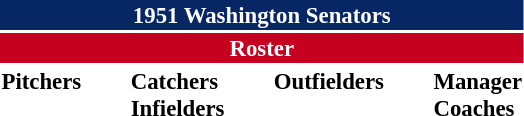<table class="toccolours" style="font-size: 95%;">
<tr>
<th colspan="10" style="background-color: #072764; color: white; text-align: center;">1951 Washington Senators</th>
</tr>
<tr>
<td colspan="10" style="background-color: #c6011f; color: white; text-align: center;"><strong>Roster</strong></td>
</tr>
<tr>
<td valign="top"><strong>Pitchers</strong><br>















</td>
<td width="25px"></td>
<td valign="top"><strong>Catchers</strong><br>




<strong>Infielders</strong>








</td>
<td width="25px"></td>
<td valign="top"><strong>Outfielders</strong><br>





</td>
<td width="25px"></td>
<td valign="top"><strong>Manager</strong><br>
<strong>Coaches</strong>



</td>
</tr>
<tr>
</tr>
</table>
